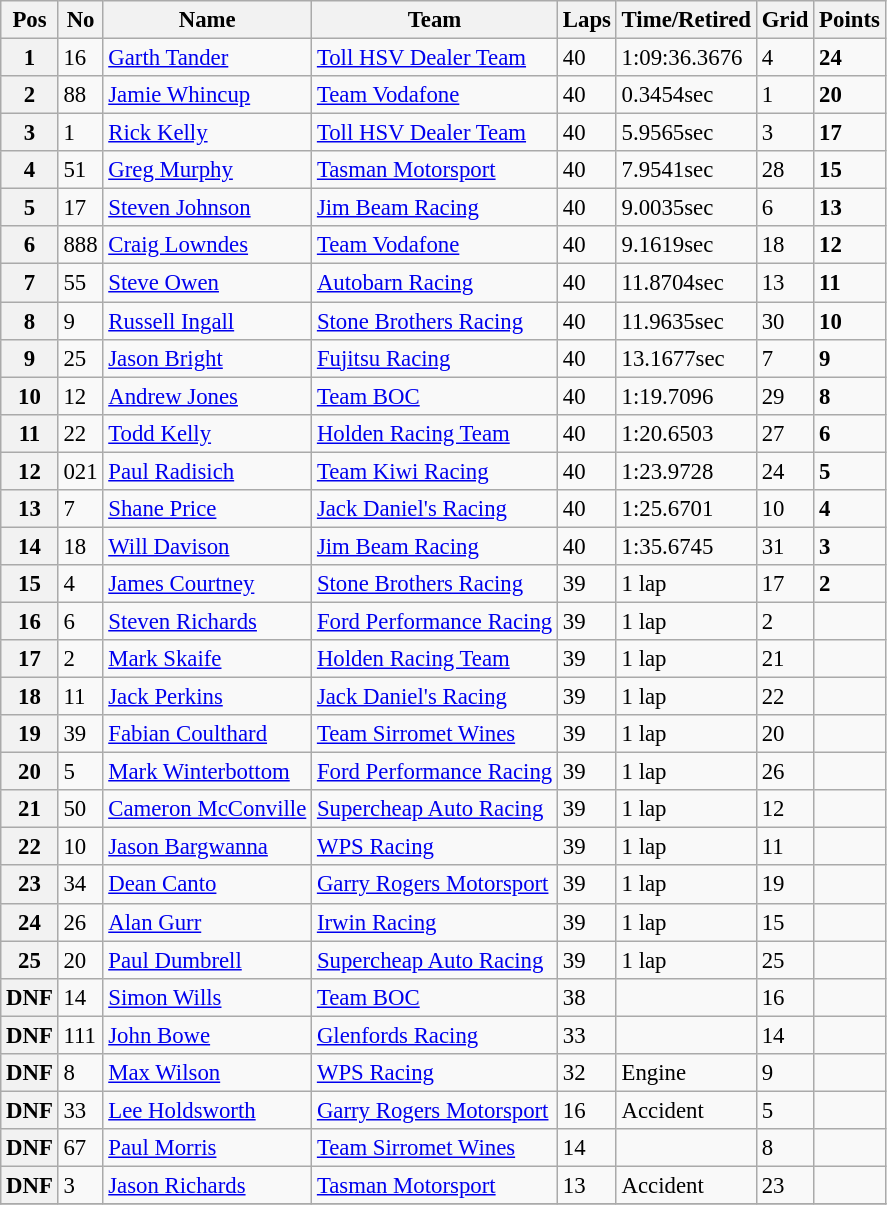<table class="wikitable" style="font-size: 95%;">
<tr>
<th>Pos</th>
<th>No</th>
<th>Name</th>
<th>Team</th>
<th>Laps</th>
<th>Time/Retired</th>
<th>Grid</th>
<th>Points</th>
</tr>
<tr>
<th>1</th>
<td>16</td>
<td><a href='#'>Garth Tander</a></td>
<td><a href='#'>Toll HSV Dealer Team</a></td>
<td>40</td>
<td>1:09:36.3676</td>
<td>4</td>
<td><strong>24</strong></td>
</tr>
<tr>
<th>2</th>
<td>88</td>
<td><a href='#'>Jamie Whincup</a></td>
<td><a href='#'>Team Vodafone</a></td>
<td>40</td>
<td>0.3454sec</td>
<td>1</td>
<td><strong>20</strong></td>
</tr>
<tr>
<th>3</th>
<td>1</td>
<td><a href='#'>Rick Kelly</a></td>
<td><a href='#'>Toll HSV Dealer Team</a></td>
<td>40</td>
<td>5.9565sec</td>
<td>3</td>
<td><strong>17</strong></td>
</tr>
<tr>
<th>4</th>
<td>51</td>
<td><a href='#'>Greg Murphy</a></td>
<td><a href='#'>Tasman Motorsport</a></td>
<td>40</td>
<td>7.9541sec</td>
<td>28</td>
<td><strong>15</strong></td>
</tr>
<tr>
<th>5</th>
<td>17</td>
<td><a href='#'>Steven Johnson</a></td>
<td><a href='#'>Jim Beam Racing</a></td>
<td>40</td>
<td>9.0035sec</td>
<td>6</td>
<td><strong>13</strong></td>
</tr>
<tr>
<th>6</th>
<td>888</td>
<td><a href='#'>Craig Lowndes</a></td>
<td><a href='#'>Team Vodafone</a></td>
<td>40</td>
<td>9.1619sec</td>
<td>18</td>
<td><strong>12</strong></td>
</tr>
<tr>
<th>7</th>
<td>55</td>
<td><a href='#'>Steve Owen</a></td>
<td><a href='#'>Autobarn Racing</a></td>
<td>40</td>
<td>11.8704sec</td>
<td>13</td>
<td><strong>11</strong></td>
</tr>
<tr>
<th>8</th>
<td>9</td>
<td><a href='#'>Russell Ingall</a></td>
<td><a href='#'>Stone Brothers Racing</a></td>
<td>40</td>
<td>11.9635sec</td>
<td>30</td>
<td><strong>10</strong></td>
</tr>
<tr>
<th>9</th>
<td>25</td>
<td><a href='#'>Jason Bright</a></td>
<td><a href='#'>Fujitsu Racing</a></td>
<td>40</td>
<td>13.1677sec</td>
<td>7</td>
<td><strong>9</strong></td>
</tr>
<tr>
<th>10</th>
<td>12</td>
<td><a href='#'>Andrew Jones</a></td>
<td><a href='#'>Team BOC</a></td>
<td>40</td>
<td>1:19.7096</td>
<td>29</td>
<td><strong>8</strong></td>
</tr>
<tr>
<th>11</th>
<td>22</td>
<td><a href='#'>Todd Kelly</a></td>
<td><a href='#'>Holden Racing Team</a></td>
<td>40</td>
<td>1:20.6503</td>
<td>27</td>
<td><strong>6</strong></td>
</tr>
<tr>
<th>12</th>
<td>021</td>
<td><a href='#'>Paul Radisich</a></td>
<td><a href='#'>Team Kiwi Racing</a></td>
<td>40</td>
<td>1:23.9728</td>
<td>24</td>
<td><strong>5</strong></td>
</tr>
<tr>
<th>13</th>
<td>7</td>
<td><a href='#'>Shane Price</a></td>
<td><a href='#'>Jack Daniel's Racing</a></td>
<td>40</td>
<td>1:25.6701</td>
<td>10</td>
<td><strong>4</strong></td>
</tr>
<tr>
<th>14</th>
<td>18</td>
<td><a href='#'>Will Davison</a></td>
<td><a href='#'>Jim Beam Racing</a></td>
<td>40</td>
<td>1:35.6745</td>
<td>31</td>
<td><strong>3</strong></td>
</tr>
<tr>
<th>15</th>
<td>4</td>
<td><a href='#'>James Courtney</a></td>
<td><a href='#'>Stone Brothers Racing</a></td>
<td>39</td>
<td>1 lap</td>
<td>17</td>
<td><strong>2</strong></td>
</tr>
<tr>
<th>16</th>
<td>6</td>
<td><a href='#'>Steven Richards</a></td>
<td><a href='#'>Ford Performance Racing</a></td>
<td>39</td>
<td>1 lap</td>
<td>2</td>
<td></td>
</tr>
<tr>
<th>17</th>
<td>2</td>
<td><a href='#'>Mark Skaife</a></td>
<td><a href='#'>Holden Racing Team</a></td>
<td>39</td>
<td>1 lap</td>
<td>21</td>
<td></td>
</tr>
<tr>
<th>18</th>
<td>11</td>
<td><a href='#'>Jack Perkins</a></td>
<td><a href='#'>Jack Daniel's Racing</a></td>
<td>39</td>
<td>1 lap</td>
<td>22</td>
<td></td>
</tr>
<tr>
<th>19</th>
<td>39</td>
<td><a href='#'>Fabian Coulthard</a></td>
<td><a href='#'>Team Sirromet Wines</a></td>
<td>39</td>
<td>1 lap</td>
<td>20</td>
<td></td>
</tr>
<tr>
<th>20</th>
<td>5</td>
<td><a href='#'>Mark Winterbottom</a></td>
<td><a href='#'>Ford Performance Racing</a></td>
<td>39</td>
<td>1 lap</td>
<td>26</td>
<td></td>
</tr>
<tr>
<th>21</th>
<td>50</td>
<td><a href='#'>Cameron McConville</a></td>
<td><a href='#'>Supercheap Auto Racing</a></td>
<td>39</td>
<td>1 lap</td>
<td>12</td>
<td></td>
</tr>
<tr>
<th>22</th>
<td>10</td>
<td><a href='#'>Jason Bargwanna</a></td>
<td><a href='#'>WPS Racing</a></td>
<td>39</td>
<td>1 lap</td>
<td>11</td>
<td></td>
</tr>
<tr>
<th>23</th>
<td>34</td>
<td><a href='#'>Dean Canto</a></td>
<td><a href='#'>Garry Rogers Motorsport</a></td>
<td>39</td>
<td>1 lap</td>
<td>19</td>
<td></td>
</tr>
<tr>
<th>24</th>
<td>26</td>
<td><a href='#'>Alan Gurr</a></td>
<td><a href='#'>Irwin Racing</a></td>
<td>39</td>
<td>1 lap</td>
<td>15</td>
<td></td>
</tr>
<tr>
<th>25</th>
<td>20</td>
<td><a href='#'>Paul Dumbrell</a></td>
<td><a href='#'>Supercheap Auto Racing</a></td>
<td>39</td>
<td>1 lap</td>
<td>25</td>
<td></td>
</tr>
<tr>
<th>DNF</th>
<td>14</td>
<td><a href='#'>Simon Wills</a></td>
<td><a href='#'>Team BOC</a></td>
<td>38</td>
<td></td>
<td>16</td>
<td></td>
</tr>
<tr>
<th>DNF</th>
<td>111</td>
<td><a href='#'>John Bowe</a></td>
<td><a href='#'>Glenfords Racing</a></td>
<td>33</td>
<td></td>
<td>14</td>
<td></td>
</tr>
<tr>
<th>DNF</th>
<td>8</td>
<td><a href='#'>Max Wilson</a></td>
<td><a href='#'>WPS Racing</a></td>
<td>32</td>
<td>Engine</td>
<td>9</td>
<td></td>
</tr>
<tr>
<th>DNF</th>
<td>33</td>
<td><a href='#'>Lee Holdsworth</a></td>
<td><a href='#'>Garry Rogers Motorsport</a></td>
<td>16</td>
<td>Accident</td>
<td>5</td>
<td></td>
</tr>
<tr>
<th>DNF</th>
<td>67</td>
<td><a href='#'>Paul Morris</a></td>
<td><a href='#'>Team Sirromet Wines</a></td>
<td>14</td>
<td></td>
<td>8</td>
<td></td>
</tr>
<tr>
<th>DNF</th>
<td>3</td>
<td><a href='#'>Jason Richards</a></td>
<td><a href='#'>Tasman Motorsport</a></td>
<td>13</td>
<td>Accident</td>
<td>23</td>
<td></td>
</tr>
<tr>
</tr>
</table>
